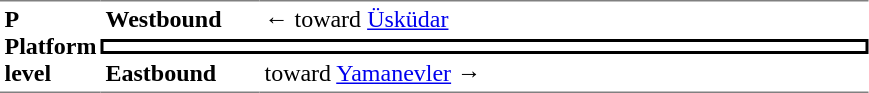<table table border=0 cellspacing=0 cellpadding=3>
<tr>
<td style="border-top:solid 1px gray;border-bottom:solid 1px gray;" width=50 rowspan=3 valign=top><strong>P<br>Platform level</strong></td>
<td style="border-top:solid 1px gray;" width=100><strong>Westbound</strong></td>
<td style="border-top:solid 1px gray;" width=400>←  toward <a href='#'>Üsküdar</a></td>
</tr>
<tr>
<td style="border-top:solid 2px black;border-right:solid 2px black;border-left:solid 2px black;border-bottom:solid 2px black;text-align:center;" colspan=2></td>
</tr>
<tr>
<td style="border-bottom:solid 1px gray;"><strong>Eastbound</strong></td>
<td style="border-bottom:solid 1px gray;"> toward <a href='#'>Yamanevler</a> →</td>
</tr>
</table>
